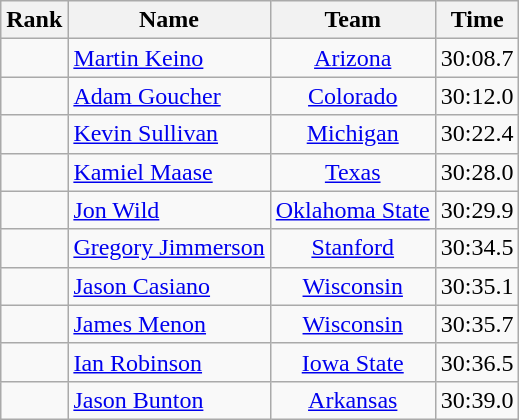<table class="wikitable sortable" style="text-align:center">
<tr>
<th>Rank</th>
<th>Name</th>
<th>Team</th>
<th>Time</th>
</tr>
<tr>
<td></td>
<td align=left> <a href='#'>Martin Keino</a></td>
<td><a href='#'>Arizona</a></td>
<td>30:08.7</td>
</tr>
<tr>
<td></td>
<td align=left> <a href='#'>Adam Goucher</a></td>
<td><a href='#'>Colorado</a></td>
<td>30:12.0</td>
</tr>
<tr>
<td></td>
<td align=left> <a href='#'>Kevin Sullivan</a></td>
<td><a href='#'>Michigan</a></td>
<td>30:22.4</td>
</tr>
<tr>
<td></td>
<td align=left> <a href='#'>Kamiel Maase</a></td>
<td><a href='#'>Texas</a></td>
<td>30:28.0</td>
</tr>
<tr>
<td></td>
<td align=left> <a href='#'>Jon Wild</a></td>
<td><a href='#'>Oklahoma State</a></td>
<td>30:29.9</td>
</tr>
<tr>
<td></td>
<td align=left> <a href='#'>Gregory Jimmerson</a></td>
<td><a href='#'>Stanford</a></td>
<td>30:34.5</td>
</tr>
<tr>
<td></td>
<td align=left> <a href='#'>Jason Casiano</a></td>
<td><a href='#'>Wisconsin</a></td>
<td>30:35.1</td>
</tr>
<tr>
<td></td>
<td align=left> <a href='#'>James Menon</a></td>
<td><a href='#'>Wisconsin</a></td>
<td>30:35.7</td>
</tr>
<tr>
<td></td>
<td align=left> <a href='#'>Ian Robinson</a></td>
<td><a href='#'>Iowa State</a></td>
<td>30:36.5</td>
</tr>
<tr>
<td></td>
<td align=left> <a href='#'>Jason Bunton</a></td>
<td><a href='#'>Arkansas</a></td>
<td>30:39.0</td>
</tr>
</table>
